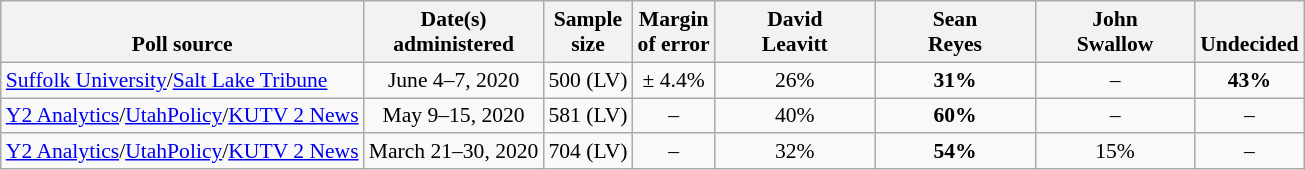<table class="wikitable" style="font-size:90%;text-align:center;">
<tr valign=bottom>
<th>Poll source</th>
<th>Date(s)<br>administered</th>
<th>Sample<br>size</th>
<th>Margin<br>of error</th>
<th style="width:100px;">David<br>Leavitt</th>
<th style="width:100px;">Sean<br>Reyes</th>
<th style="width:100px;">John<br>Swallow</th>
<th>Undecided</th>
</tr>
<tr>
<td style="text-align:left;"><a href='#'>Suffolk University</a>/<a href='#'>Salt Lake Tribune</a></td>
<td>June 4–7, 2020</td>
<td>500 (LV)</td>
<td>± 4.4%</td>
<td>26%</td>
<td><strong>31%</strong></td>
<td>–</td>
<td><strong>43%</strong></td>
</tr>
<tr>
<td style="text-align:left;"><a href='#'>Y2 Analytics</a>/<a href='#'>UtahPolicy</a>/<a href='#'>KUTV 2 News</a></td>
<td>May 9–15, 2020</td>
<td>581 (LV)</td>
<td>–</td>
<td>40%</td>
<td><strong>60%</strong></td>
<td>–</td>
<td>–</td>
</tr>
<tr>
<td style="text-align:left;"><a href='#'>Y2 Analytics</a>/<a href='#'>UtahPolicy</a>/<a href='#'>KUTV 2 News</a></td>
<td>March 21–30, 2020</td>
<td>704 (LV)</td>
<td>–</td>
<td>32%</td>
<td><strong>54%</strong></td>
<td>15%</td>
<td>–</td>
</tr>
</table>
